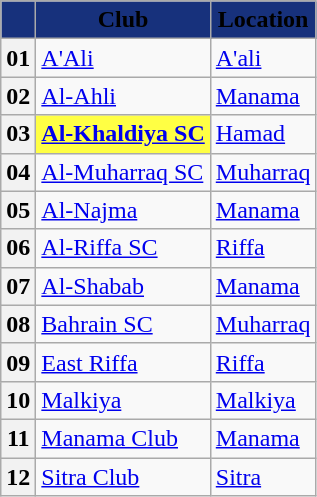<table class="wikitable sortable" style="text-align:left">
<tr>
<th style="background:#17317c;"></th>
<th style="background:#17317c;"><span>Club</span></th>
<th style="background:#17317c;"><span>Location</span></th>
</tr>
<tr>
<th>01</th>
<td><a href='#'>A'Ali</a></td>
<td><a href='#'>A'ali</a></td>
</tr>
<tr>
<th>02</th>
<td><a href='#'>Al-Ahli</a></td>
<td><a href='#'>Manama</a></td>
</tr>
<tr>
<th>03</th>
<td bgcolor=#ffff44><strong><a href='#'>Al-Khaldiya SC</a></strong></td>
<td><a href='#'>Hamad</a></td>
</tr>
<tr>
<th>04</th>
<td><a href='#'>Al-Muharraq SC</a></td>
<td><a href='#'>Muharraq</a></td>
</tr>
<tr>
<th>05</th>
<td><a href='#'>Al-Najma</a></td>
<td><a href='#'>Manama</a></td>
</tr>
<tr>
<th>06</th>
<td><a href='#'>Al-Riffa SC</a></td>
<td><a href='#'>Riffa</a></td>
</tr>
<tr>
<th>07</th>
<td><a href='#'>Al-Shabab</a></td>
<td><a href='#'>Manama</a></td>
</tr>
<tr>
<th>08</th>
<td><a href='#'>Bahrain SC</a></td>
<td><a href='#'>Muharraq</a></td>
</tr>
<tr>
<th>09</th>
<td><a href='#'>East Riffa</a></td>
<td><a href='#'>Riffa</a></td>
</tr>
<tr>
<th>10</th>
<td><a href='#'>Malkiya</a></td>
<td><a href='#'>Malkiya</a></td>
</tr>
<tr>
<th>11</th>
<td><a href='#'>Manama Club</a></td>
<td><a href='#'>Manama</a></td>
</tr>
<tr>
<th>12</th>
<td><a href='#'>Sitra Club</a></td>
<td><a href='#'>Sitra</a></td>
</tr>
</table>
